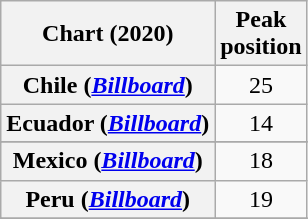<table class="wikitable sortable plainrowheaders" style="text-align:center">
<tr>
<th scope="col">Chart (2020)</th>
<th scope="col">Peak<br>position</th>
</tr>
<tr>
<th scope="row">Chile (<em><a href='#'>Billboard</a></em>)</th>
<td>25</td>
</tr>
<tr>
<th scope="row">Ecuador (<em><a href='#'>Billboard</a></em>)</th>
<td>14</td>
</tr>
<tr>
</tr>
<tr>
<th scope="row">Mexico (<em><a href='#'>Billboard</a></em>)</th>
<td>18</td>
</tr>
<tr>
<th scope="row">Peru (<em><a href='#'>Billboard</a></em>)</th>
<td>19</td>
</tr>
<tr>
</tr>
<tr>
</tr>
<tr>
</tr>
<tr>
</tr>
</table>
